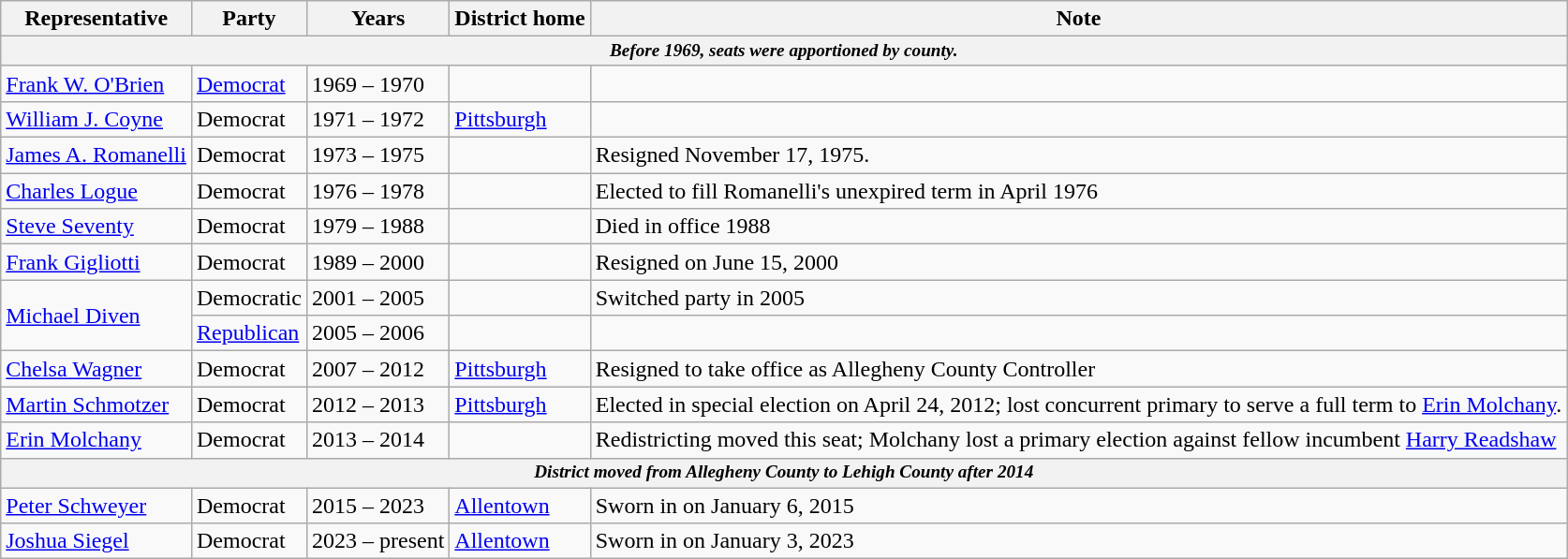<table class="wikitable">
<tr>
<th>Representative</th>
<th>Party</th>
<th>Years</th>
<th>District home</th>
<th>Note</th>
</tr>
<tr>
<th colspan="5" style="font-size: 80%;"><em>Before 1969, seats were apportioned by county.</em></th>
</tr>
<tr>
<td><a href='#'>Frank W. O'Brien</a></td>
<td><a href='#'>Democrat</a></td>
<td>1969 – 1970</td>
<td></td>
<td></td>
</tr>
<tr>
<td><a href='#'>William J. Coyne</a></td>
<td>Democrat</td>
<td>1971 – 1972</td>
<td><a href='#'>Pittsburgh</a></td>
<td></td>
</tr>
<tr>
<td><a href='#'>James A. Romanelli</a></td>
<td>Democrat</td>
<td>1973 – 1975</td>
<td></td>
<td>Resigned November 17, 1975.</td>
</tr>
<tr>
<td><a href='#'>Charles Logue</a></td>
<td>Democrat</td>
<td>1976 – 1978</td>
<td></td>
<td>Elected to fill Romanelli's unexpired term in April 1976</td>
</tr>
<tr>
<td><a href='#'>Steve Seventy</a></td>
<td>Democrat</td>
<td>1979 – 1988</td>
<td></td>
<td>Died in office 1988</td>
</tr>
<tr>
<td><a href='#'>Frank Gigliotti</a></td>
<td>Democrat</td>
<td>1989 – 2000</td>
<td></td>
<td>Resigned on June 15, 2000</td>
</tr>
<tr>
<td rowspan="2"><a href='#'>Michael Diven</a></td>
<td>Democratic</td>
<td>2001 – 2005</td>
<td></td>
<td>Switched party in 2005</td>
</tr>
<tr>
<td><a href='#'>Republican</a></td>
<td>2005 – 2006</td>
<td></td>
<td></td>
</tr>
<tr>
<td><a href='#'>Chelsa Wagner</a></td>
<td>Democrat</td>
<td>2007 – 2012</td>
<td><a href='#'>Pittsburgh</a></td>
<td>Resigned to take office as Allegheny County Controller</td>
</tr>
<tr>
<td><a href='#'>Martin Schmotzer</a></td>
<td>Democrat</td>
<td>2012 – 2013</td>
<td><a href='#'>Pittsburgh</a></td>
<td>Elected in special election on April 24, 2012; lost concurrent primary to serve a full term to <a href='#'>Erin Molchany</a>.</td>
</tr>
<tr>
<td><a href='#'>Erin Molchany</a></td>
<td>Democrat</td>
<td>2013 – 2014</td>
<td></td>
<td>Redistricting moved this seat; Molchany lost a primary election against fellow incumbent <a href='#'>Harry Readshaw</a></td>
</tr>
<tr>
<th colspan="5" style="font-size: 80%;"><em>District moved from Allegheny County to Lehigh County after 2014</em></th>
</tr>
<tr>
<td><a href='#'>Peter Schweyer</a></td>
<td>Democrat</td>
<td>2015 – 2023</td>
<td><a href='#'>Allentown</a></td>
<td>Sworn in on January 6, 2015</td>
</tr>
<tr>
<td><a href='#'>Joshua Siegel</a></td>
<td>Democrat</td>
<td>2023 – present</td>
<td><a href='#'>Allentown</a></td>
<td>Sworn in on January 3, 2023</td>
</tr>
</table>
